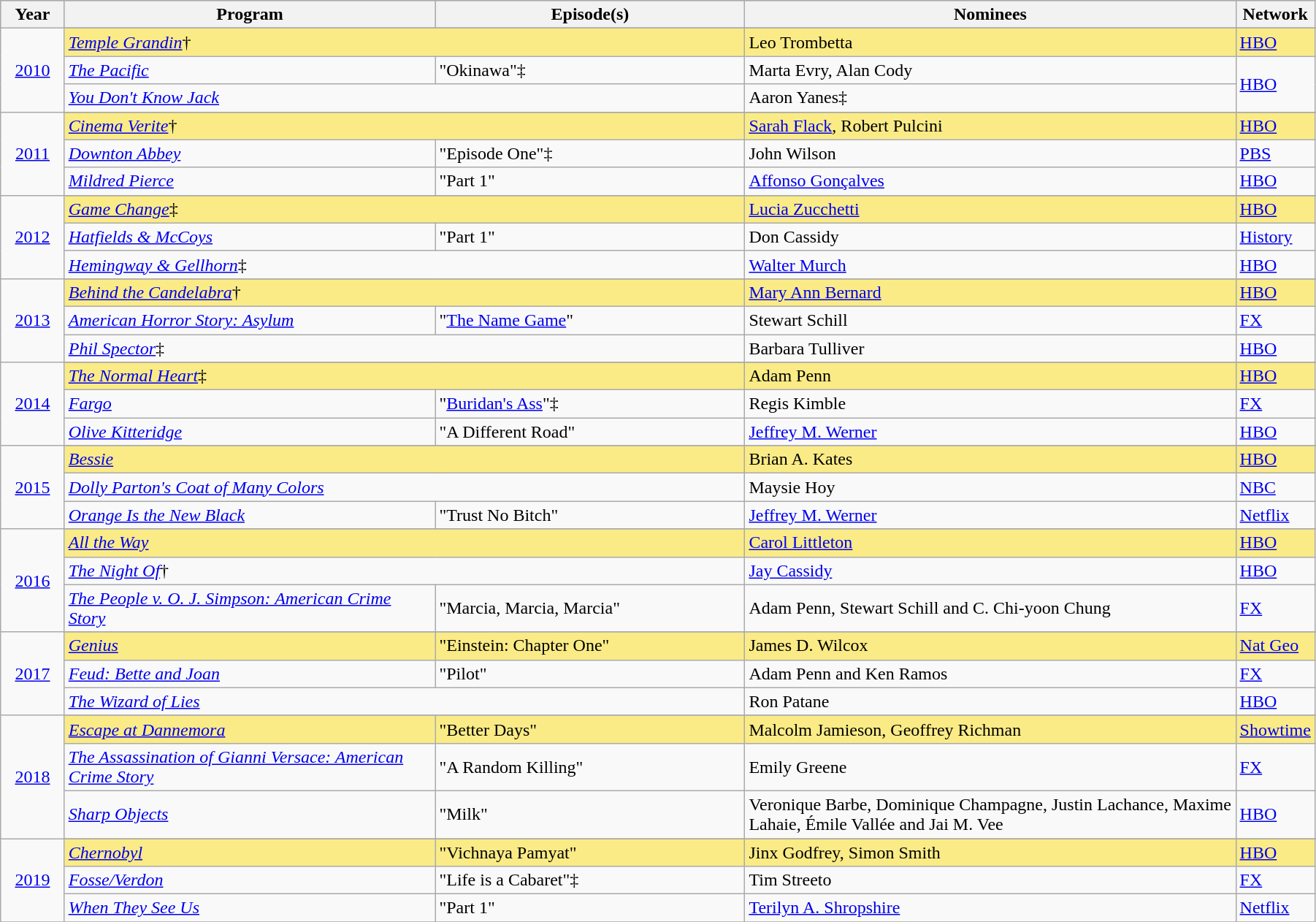<table class="wikitable" style="width:95%">
<tr bgcolor="#bebebe">
<th width="5%">Year</th>
<th width="30%">Program</th>
<th width="25%">Episode(s)</th>
<th width="40%">Nominees</th>
<th width="10%">Network</th>
</tr>
<tr>
<td rowspan=4 style="text-align:center"><a href='#'>2010</a><br></td>
</tr>
<tr style="background:#FAEB86">
<td colspan="2"><em><a href='#'>Temple Grandin</a></em>†</td>
<td>Leo Trombetta</td>
<td><a href='#'>HBO</a></td>
</tr>
<tr>
<td><em><a href='#'>The Pacific</a></em></td>
<td>"Okinawa"‡</td>
<td>Marta Evry, Alan Cody</td>
<td rowspan="2"><a href='#'>HBO</a></td>
</tr>
<tr>
<td colspan="2"><em><a href='#'>You Don't Know Jack</a></em></td>
<td>Aaron Yanes‡</td>
</tr>
<tr>
<td rowspan=4 style="text-align:center"><a href='#'>2011</a><br></td>
</tr>
<tr style="background:#FAEB86">
<td colspan="2"><em><a href='#'>Cinema Verite</a></em>†</td>
<td><a href='#'>Sarah Flack</a>, Robert Pulcini</td>
<td><a href='#'>HBO</a></td>
</tr>
<tr>
<td><em><a href='#'>Downton Abbey</a></em></td>
<td>"Episode One"‡</td>
<td>John Wilson</td>
<td><a href='#'>PBS</a></td>
</tr>
<tr>
<td><em><a href='#'>Mildred Pierce</a></em></td>
<td>"Part 1"</td>
<td><a href='#'>Affonso Gonçalves</a></td>
<td><a href='#'>HBO</a></td>
</tr>
<tr>
<td rowspan=4 style="text-align:center"><a href='#'>2012</a><br></td>
</tr>
<tr style="background:#FAEB86">
<td colspan="2"><em><a href='#'>Game Change</a></em>‡</td>
<td><a href='#'>Lucia Zucchetti</a></td>
<td><a href='#'>HBO</a></td>
</tr>
<tr>
<td><em><a href='#'>Hatfields & McCoys</a></em></td>
<td>"Part 1"</td>
<td>Don Cassidy</td>
<td><a href='#'>History</a></td>
</tr>
<tr>
<td colspan="2"><em><a href='#'>Hemingway & Gellhorn</a></em>‡</td>
<td><a href='#'>Walter Murch</a></td>
<td><a href='#'>HBO</a></td>
</tr>
<tr>
<td rowspan=4 style="text-align:center"><a href='#'>2013</a><br></td>
</tr>
<tr style="background:#FAEB86">
<td colspan="2"><em><a href='#'>Behind the Candelabra</a></em>†</td>
<td><a href='#'>Mary Ann Bernard</a></td>
<td><a href='#'>HBO</a></td>
</tr>
<tr>
<td><em><a href='#'>American Horror Story: Asylum</a></em></td>
<td>"<a href='#'>The Name Game</a>"</td>
<td>Stewart Schill</td>
<td><a href='#'>FX</a></td>
</tr>
<tr>
<td colspan="2"><em><a href='#'>Phil Spector</a></em>‡</td>
<td>Barbara Tulliver</td>
<td><a href='#'>HBO</a></td>
</tr>
<tr>
<td rowspan=4 style="text-align:center"><a href='#'>2014</a><br></td>
</tr>
<tr style="background:#FAEB86">
<td colspan="2"><em><a href='#'>The Normal Heart</a></em>‡</td>
<td>Adam Penn</td>
<td><a href='#'>HBO</a></td>
</tr>
<tr>
<td><em><a href='#'>Fargo</a></em></td>
<td>"<a href='#'>Buridan's Ass</a>"‡</td>
<td>Regis Kimble</td>
<td><a href='#'>FX</a></td>
</tr>
<tr>
<td><em><a href='#'>Olive Kitteridge</a></em></td>
<td>"A Different Road"</td>
<td><a href='#'>Jeffrey M. Werner</a></td>
<td><a href='#'>HBO</a></td>
</tr>
<tr>
<td rowspan=4 style="text-align:center"><a href='#'>2015</a><br></td>
</tr>
<tr style="background:#FAEB86">
<td colspan="2"><em><a href='#'>Bessie</a></em></td>
<td>Brian A. Kates</td>
<td><a href='#'>HBO</a></td>
</tr>
<tr>
<td colspan="2"><em><a href='#'>Dolly Parton's Coat of Many Colors</a></em></td>
<td>Maysie Hoy</td>
<td><a href='#'>NBC</a></td>
</tr>
<tr>
<td><em><a href='#'>Orange Is the New Black</a></em></td>
<td>"Trust No Bitch"</td>
<td><a href='#'>Jeffrey M. Werner</a></td>
<td><a href='#'>Netflix</a></td>
</tr>
<tr>
<td rowspan=4 style="text-align:center"><a href='#'>2016</a><br></td>
</tr>
<tr style="background:#FAEB86">
<td colspan="2"><em><a href='#'>All the Way</a></em></td>
<td><a href='#'>Carol Littleton</a></td>
<td><a href='#'>HBO</a></td>
</tr>
<tr>
<td colspan="2"><em><a href='#'>The Night Of</a></em>†</td>
<td><a href='#'>Jay Cassidy</a></td>
<td><a href='#'>HBO</a></td>
</tr>
<tr>
<td><em><a href='#'>The People v. O. J. Simpson: American Crime Story</a></em></td>
<td>"Marcia, Marcia, Marcia"</td>
<td>Adam Penn, Stewart Schill and C. Chi-yoon Chung</td>
<td><a href='#'>FX</a></td>
</tr>
<tr>
<td rowspan=4 style="text-align:center"><a href='#'>2017</a><br></td>
</tr>
<tr style="background:#FAEB86">
<td><em><a href='#'>Genius</a></em></td>
<td>"Einstein: Chapter One"</td>
<td>James D. Wilcox</td>
<td><a href='#'>Nat Geo</a></td>
</tr>
<tr>
<td><em><a href='#'>Feud: Bette and Joan</a></em></td>
<td>"Pilot"</td>
<td>Adam Penn and Ken Ramos</td>
<td><a href='#'>FX</a></td>
</tr>
<tr>
<td colspan="2"><em><a href='#'>The Wizard of Lies</a></em></td>
<td>Ron Patane</td>
<td><a href='#'>HBO</a></td>
</tr>
<tr>
<td rowspan=4 style="text-align:center"><a href='#'>2018</a><br></td>
</tr>
<tr style="background:#FAEB86">
<td><em><a href='#'>Escape at Dannemora</a></em></td>
<td>"Better Days"</td>
<td>Malcolm Jamieson, Geoffrey Richman</td>
<td><a href='#'>Showtime</a></td>
</tr>
<tr>
<td><em><a href='#'>The Assassination of Gianni Versace: American Crime Story</a></em></td>
<td>"A Random Killing"</td>
<td>Emily Greene</td>
<td><a href='#'>FX</a></td>
</tr>
<tr>
<td><em><a href='#'>Sharp Objects</a></em></td>
<td>"Milk"</td>
<td>Veronique Barbe, Dominique Champagne, Justin Lachance, Maxime Lahaie, Émile Vallée and Jai M. Vee</td>
<td><a href='#'>HBO</a></td>
</tr>
<tr>
<td rowspan=4 style="text-align:center"><a href='#'>2019</a><br></td>
</tr>
<tr style="background:#FAEB86">
<td><em><a href='#'>Chernobyl</a></em></td>
<td>"Vichnaya Pamyat"</td>
<td>Jinx Godfrey, Simon Smith</td>
<td><a href='#'>HBO</a></td>
</tr>
<tr>
<td><em><a href='#'>Fosse/Verdon</a></em></td>
<td>"Life is a Cabaret"‡</td>
<td>Tim Streeto</td>
<td><a href='#'>FX</a></td>
</tr>
<tr>
<td><em><a href='#'>When They See Us</a></em></td>
<td>"Part 1"</td>
<td><a href='#'>Terilyn A. Shropshire</a></td>
<td><a href='#'>Netflix</a></td>
</tr>
<tr>
</tr>
</table>
